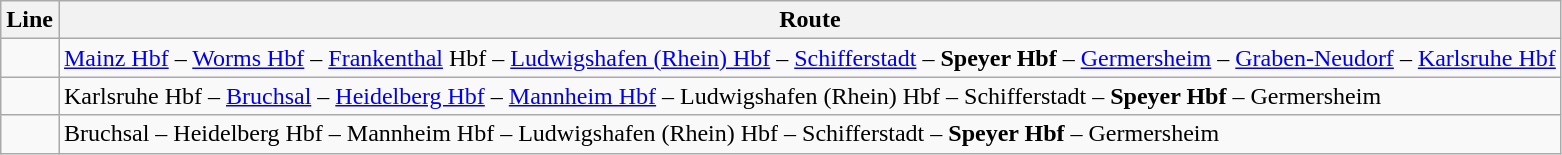<table class="wikitable">
<tr>
<th>Line</th>
<th>Route</th>
</tr>
<tr>
<td></td>
<td><a href='#'>Mainz Hbf</a> – <a href='#'>Worms Hbf</a> – <a href='#'>Frankenthal</a> Hbf – <a href='#'>Ludwigshafen (Rhein) Hbf</a> – <a href='#'>Schifferstadt</a> – <strong>Speyer Hbf</strong> – <a href='#'>Germersheim</a> – <a href='#'>Graben-Neudorf</a> – <a href='#'>Karlsruhe Hbf</a></td>
</tr>
<tr>
<td></td>
<td>Karlsruhe Hbf – <a href='#'>Bruchsal</a> – <a href='#'>Heidelberg Hbf</a> – <a href='#'>Mannheim Hbf</a> – Ludwigshafen (Rhein) Hbf – Schifferstadt – <strong>Speyer Hbf</strong> – Germersheim</td>
</tr>
<tr>
<td></td>
<td>Bruchsal – Heidelberg Hbf – Mannheim Hbf – Ludwigshafen (Rhein) Hbf – Schifferstadt – <strong>Speyer Hbf</strong> – Germersheim</td>
</tr>
</table>
